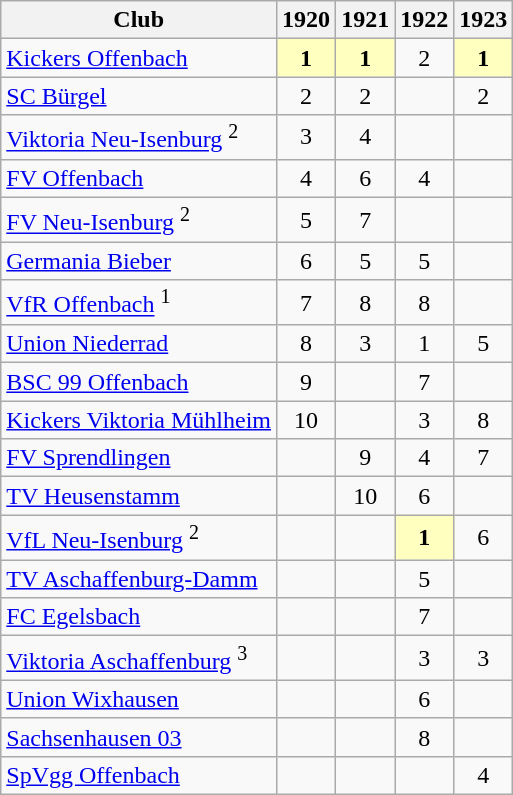<table class="wikitable">
<tr>
<th>Club</th>
<th>1920</th>
<th>1921</th>
<th>1922</th>
<th>1923</th>
</tr>
<tr align="center">
<td align="left"><a href='#'>Kickers Offenbach</a></td>
<td style="background:#ffffbf"><strong>1</strong></td>
<td style="background:#ffffbf"><strong>1</strong></td>
<td>2</td>
<td style="background:#ffffbf"><strong>1</strong></td>
</tr>
<tr align="center">
<td align="left"><a href='#'>SC Bürgel</a></td>
<td>2</td>
<td>2</td>
<td></td>
<td>2</td>
</tr>
<tr align="center">
<td align="left"><a href='#'>Viktoria Neu-Isenburg</a> <sup>2</sup></td>
<td>3</td>
<td>4</td>
<td></td>
<td></td>
</tr>
<tr align="center">
<td align="left"><a href='#'>FV Offenbach</a></td>
<td>4</td>
<td>6</td>
<td>4</td>
<td></td>
</tr>
<tr align="center">
<td align="left"><a href='#'>FV Neu-Isenburg</a> <sup>2</sup></td>
<td>5</td>
<td>7</td>
<td></td>
<td></td>
</tr>
<tr align="center">
<td align="left"><a href='#'>Germania Bieber</a></td>
<td>6</td>
<td>5</td>
<td>5</td>
<td></td>
</tr>
<tr align="center">
<td align="left"><a href='#'>VfR Offenbach</a> <sup>1</sup></td>
<td>7</td>
<td>8</td>
<td>8</td>
<td></td>
</tr>
<tr align="center">
<td align="left"><a href='#'>Union Niederrad</a></td>
<td>8</td>
<td>3</td>
<td>1</td>
<td>5</td>
</tr>
<tr align="center">
<td align="left"><a href='#'>BSC 99 Offenbach</a></td>
<td>9</td>
<td></td>
<td>7</td>
<td></td>
</tr>
<tr align="center">
<td align="left"><a href='#'>Kickers Viktoria Mühlheim</a></td>
<td>10</td>
<td></td>
<td>3</td>
<td>8</td>
</tr>
<tr align="center">
<td align="left"><a href='#'>FV Sprendlingen</a></td>
<td></td>
<td>9</td>
<td>4</td>
<td>7</td>
</tr>
<tr align="center">
<td align="left"><a href='#'>TV Heusenstamm</a></td>
<td></td>
<td>10</td>
<td>6</td>
<td></td>
</tr>
<tr align="center">
<td align="left"><a href='#'>VfL Neu-Isenburg</a> <sup>2</sup></td>
<td></td>
<td></td>
<td style="background:#ffffbf"><strong>1</strong></td>
<td>6</td>
</tr>
<tr align="center">
<td align="left"><a href='#'>TV Aschaffenburg-Damm</a></td>
<td></td>
<td></td>
<td>5</td>
<td></td>
</tr>
<tr align="center">
<td align="left"><a href='#'>FC Egelsbach</a></td>
<td></td>
<td></td>
<td>7</td>
<td></td>
</tr>
<tr align="center">
<td align="left"><a href='#'>Viktoria Aschaffenburg</a> <sup>3</sup></td>
<td></td>
<td></td>
<td>3</td>
<td>3</td>
</tr>
<tr align="center">
<td align="left"><a href='#'>Union Wixhausen</a></td>
<td></td>
<td></td>
<td>6</td>
<td></td>
</tr>
<tr align="center">
<td align="left"><a href='#'>Sachsenhausen 03</a></td>
<td></td>
<td></td>
<td>8</td>
<td></td>
</tr>
<tr align="center">
<td align="left"><a href='#'>SpVgg Offenbach</a></td>
<td></td>
<td></td>
<td></td>
<td>4</td>
</tr>
</table>
